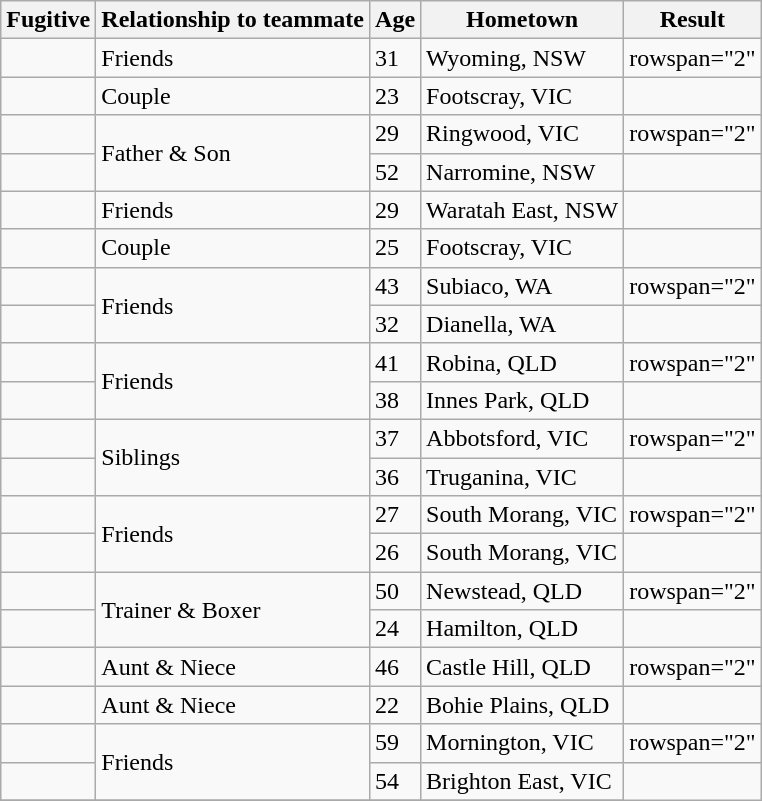<table class="wikitable sortable">
<tr>
<th>Fugitive</th>
<th>Relationship to teammate</th>
<th>Age</th>
<th>Hometown</th>
<th>Result</th>
</tr>
<tr>
<td></td>
<td>Friends</td>
<td>31</td>
<td>Wyoming, NSW</td>
<td>rowspan="2" </td>
</tr>
<tr>
<td></td>
<td>Couple</td>
<td>23</td>
<td>Footscray, VIC</td>
</tr>
<tr>
<td></td>
<td rowspan="2">Father & Son</td>
<td>29</td>
<td>Ringwood, VIC</td>
<td>rowspan="2" </td>
</tr>
<tr>
<td></td>
<td>52</td>
<td>Narromine, NSW</td>
</tr>
<tr>
<td></td>
<td>Friends</td>
<td>29</td>
<td>Waratah East, NSW</td>
<td></td>
</tr>
<tr>
<td></td>
<td>Couple</td>
<td>25</td>
<td>Footscray, VIC</td>
<td></td>
</tr>
<tr>
<td></td>
<td rowspan="2">Friends</td>
<td>43</td>
<td>Subiaco, WA</td>
<td>rowspan="2"  </td>
</tr>
<tr>
<td></td>
<td>32</td>
<td>Dianella, WA</td>
</tr>
<tr>
<td></td>
<td rowspan="2">Friends</td>
<td>41</td>
<td>Robina, QLD</td>
<td>rowspan="2" </td>
</tr>
<tr>
<td></td>
<td>38</td>
<td>Innes Park, QLD</td>
</tr>
<tr>
<td></td>
<td rowspan="2">Siblings</td>
<td>37</td>
<td>Abbotsford, VIC</td>
<td>rowspan="2" </td>
</tr>
<tr>
<td></td>
<td>36</td>
<td>Truganina, VIC</td>
</tr>
<tr>
<td></td>
<td rowspan="2">Friends</td>
<td>27</td>
<td>South Morang, VIC</td>
<td>rowspan="2" </td>
</tr>
<tr>
<td></td>
<td>26</td>
<td>South Morang, VIC</td>
</tr>
<tr>
<td></td>
<td rowspan="2">Trainer & Boxer</td>
<td>50</td>
<td>Newstead, QLD</td>
<td>rowspan="2" </td>
</tr>
<tr>
<td></td>
<td>24</td>
<td>Hamilton, QLD</td>
</tr>
<tr>
<td></td>
<td>Aunt & Niece</td>
<td>46</td>
<td>Castle Hill, QLD</td>
<td>rowspan="2" </td>
</tr>
<tr>
<td></td>
<td>Aunt & Niece</td>
<td>22</td>
<td>Bohie Plains, QLD</td>
</tr>
<tr>
<td></td>
<td rowspan="2">Friends</td>
<td>59</td>
<td>Mornington, VIC</td>
<td>rowspan="2" </td>
</tr>
<tr>
<td></td>
<td>54</td>
<td>Brighton East, VIC</td>
</tr>
<tr>
</tr>
</table>
